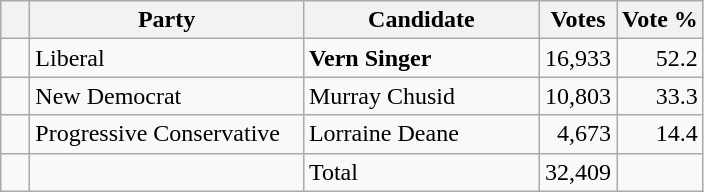<table class="wikitable">
<tr>
<th></th>
<th scope="col" width="175">Party</th>
<th scope="col" width="150">Candidate</th>
<th>Votes</th>
<th>Vote %</th>
</tr>
<tr>
<td>   </td>
<td>Liberal</td>
<td><strong>Vern Singer</strong></td>
<td align=right>16,933</td>
<td align=right>52.2</td>
</tr>
<tr>
<td>   </td>
<td>New Democrat</td>
<td>Murray Chusid</td>
<td align=right>10,803</td>
<td align=right>33.3</td>
</tr>
<tr>
<td>   </td>
<td>Progressive Conservative</td>
<td>Lorraine Deane</td>
<td align=right>4,673</td>
<td align=right>14.4</td>
</tr>
<tr>
<td></td>
<td></td>
<td>Total</td>
<td align=right>32,409</td>
<td></td>
</tr>
</table>
